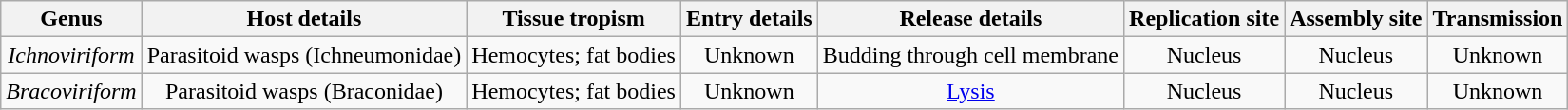<table class="wikitable sortable" style="text-align:center">
<tr>
<th>Genus</th>
<th>Host details</th>
<th>Tissue tropism</th>
<th>Entry details</th>
<th>Release details</th>
<th>Replication site</th>
<th>Assembly site</th>
<th>Transmission</th>
</tr>
<tr>
<td><em>Ichnoviriform</em></td>
<td>Parasitoid wasps (Ichneumonidae)</td>
<td>Hemocytes; fat bodies</td>
<td>Unknown</td>
<td>Budding through cell membrane</td>
<td>Nucleus</td>
<td>Nucleus</td>
<td>Unknown</td>
</tr>
<tr>
<td><em>Bracoviriform</em></td>
<td>Parasitoid wasps (Braconidae)</td>
<td>Hemocytes; fat bodies</td>
<td>Unknown</td>
<td><a href='#'>Lysis</a></td>
<td>Nucleus</td>
<td>Nucleus</td>
<td>Unknown</td>
</tr>
</table>
